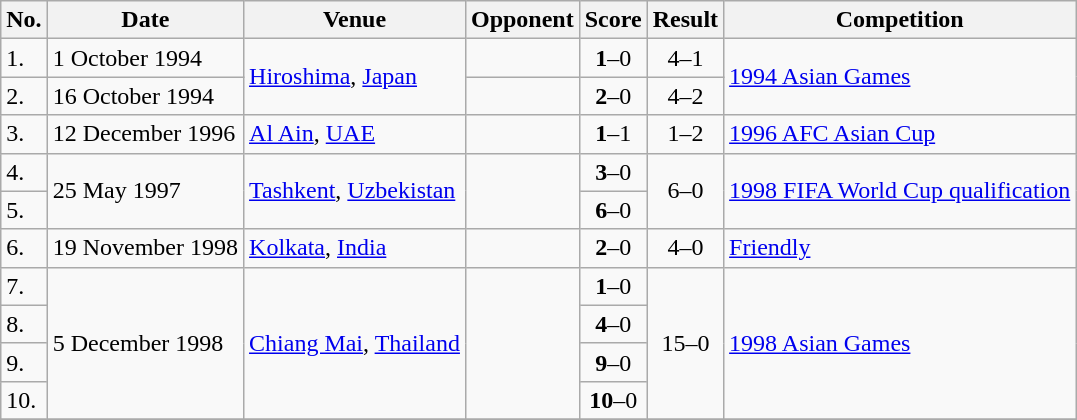<table class="wikitable">
<tr>
<th>No.</th>
<th>Date</th>
<th>Venue</th>
<th>Opponent</th>
<th>Score</th>
<th>Result</th>
<th>Competition</th>
</tr>
<tr>
<td>1.</td>
<td>1 October 1994</td>
<td rowspan=2><a href='#'>Hiroshima</a>, <a href='#'>Japan</a></td>
<td></td>
<td align=center><strong>1</strong>–0</td>
<td align=center>4–1</td>
<td rowspan=2><a href='#'>1994 Asian Games</a></td>
</tr>
<tr>
<td>2.</td>
<td>16 October 1994</td>
<td></td>
<td align=center><strong>2</strong>–0</td>
<td align=center>4–2</td>
</tr>
<tr>
<td>3.</td>
<td>12 December 1996</td>
<td><a href='#'>Al Ain</a>, <a href='#'>UAE</a></td>
<td></td>
<td align=center><strong>1</strong>–1</td>
<td align=center>1–2</td>
<td><a href='#'>1996 AFC Asian Cup</a></td>
</tr>
<tr>
<td>4.</td>
<td rowspan=2>25 May 1997</td>
<td rowspan=2><a href='#'>Tashkent</a>, <a href='#'>Uzbekistan</a></td>
<td rowspan=2></td>
<td align=center><strong>3</strong>–0</td>
<td rowspan=2 align=center>6–0</td>
<td rowspan=2><a href='#'>1998 FIFA World Cup qualification</a></td>
</tr>
<tr>
<td>5.</td>
<td align=center><strong>6</strong>–0</td>
</tr>
<tr>
<td>6.</td>
<td>19 November 1998</td>
<td><a href='#'>Kolkata</a>, <a href='#'>India</a></td>
<td></td>
<td align=center><strong>2</strong>–0</td>
<td align=center>4–0</td>
<td><a href='#'>Friendly</a></td>
</tr>
<tr>
<td>7.</td>
<td rowspan=4>5 December 1998</td>
<td rowspan=4><a href='#'>Chiang Mai</a>, <a href='#'>Thailand</a></td>
<td rowspan=4></td>
<td align=center><strong>1</strong>–0</td>
<td rowspan=4 align=center>15–0</td>
<td rowspan=4><a href='#'>1998 Asian Games</a></td>
</tr>
<tr>
<td>8.</td>
<td align=center><strong>4</strong>–0</td>
</tr>
<tr>
<td>9.</td>
<td align=center><strong>9</strong>–0</td>
</tr>
<tr>
<td>10.</td>
<td align=center><strong>10</strong>–0</td>
</tr>
<tr>
</tr>
</table>
